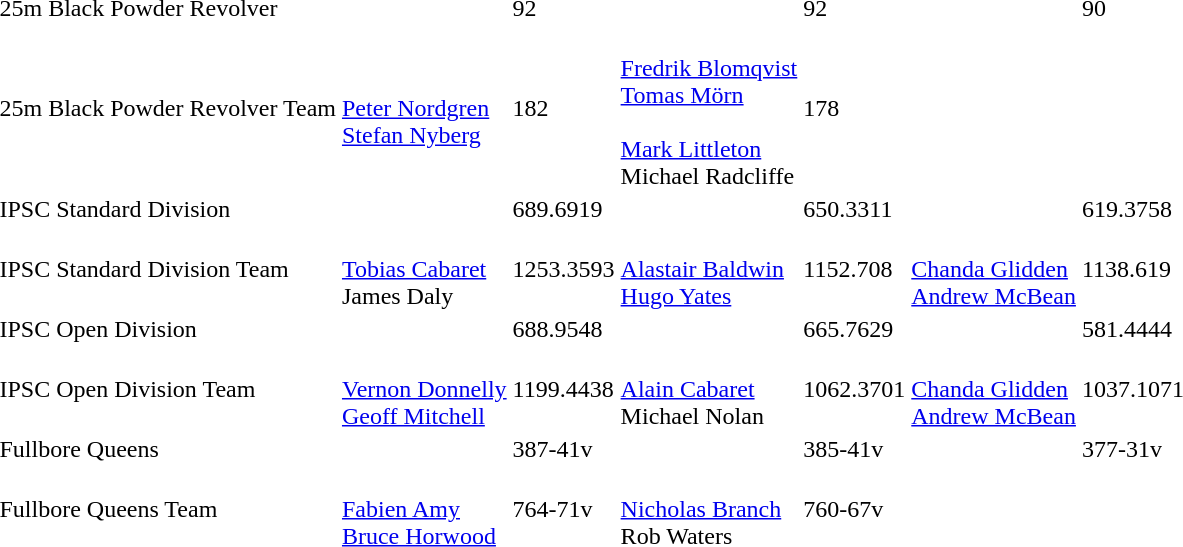<table>
<tr>
<td>25m Black Powder Revolver</td>
<td></td>
<td>92</td>
<td></td>
<td>92</td>
<td></td>
<td>90</td>
</tr>
<tr>
<td>25m Black Powder Revolver Team</td>
<td><br><a href='#'>Peter Nordgren</a><br><a href='#'>Stefan Nyberg</a></td>
<td>182</td>
<td><br><a href='#'>Fredrik Blomqvist</a><br><a href='#'>Tomas Mörn</a><br><br><a href='#'>Mark Littleton</a><br>Michael Radcliffe</td>
<td>178</td>
<td flagathlete></td>
<td></td>
</tr>
<tr>
<td>IPSC Standard Division</td>
<td></td>
<td>689.6919</td>
<td></td>
<td>650.3311</td>
<td></td>
<td>619.3758</td>
</tr>
<tr>
<td>IPSC Standard Division Team</td>
<td><br><a href='#'>Tobias Cabaret</a><br>James Daly</td>
<td>1253.3593</td>
<td><br><a href='#'>Alastair Baldwin</a><br><a href='#'>Hugo Yates</a></td>
<td>1152.708</td>
<td><br><a href='#'>Chanda Glidden</a><br><a href='#'>Andrew McBean</a></td>
<td>1138.619</td>
</tr>
<tr>
<td>IPSC Open Division</td>
<td></td>
<td>688.9548</td>
<td></td>
<td>665.7629</td>
<td></td>
<td>581.4444</td>
</tr>
<tr>
<td>IPSC Open Division Team</td>
<td><br><a href='#'>Vernon Donnelly</a><br><a href='#'>Geoff Mitchell</a></td>
<td>1199.4438</td>
<td><br><a href='#'>Alain Cabaret</a><br>Michael Nolan</td>
<td>1062.3701</td>
<td><br><a href='#'>Chanda Glidden</a><br><a href='#'>Andrew McBean</a></td>
<td>1037.1071</td>
</tr>
<tr>
<td>Fullbore Queens</td>
<td></td>
<td>387-41v</td>
<td></td>
<td>385-41v</td>
<td></td>
<td>377-31v</td>
</tr>
<tr>
<td>Fullbore Queens Team</td>
<td><br><a href='#'>Fabien Amy</a><br><a href='#'>Bruce Horwood</a></td>
<td>764-71v</td>
<td><br><a href='#'>Nicholas Branch</a><br>Rob Waters</td>
<td>760-67v</td>
<td flagathlete></td>
<td></td>
</tr>
</table>
